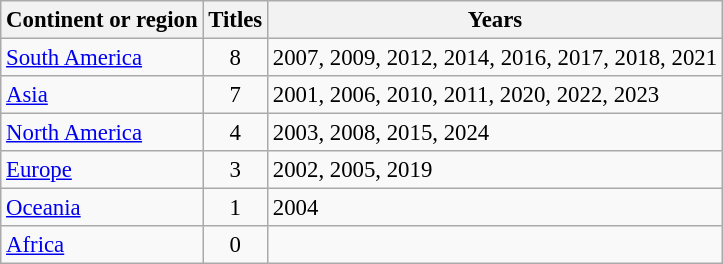<table class="wikitable sortable" style="font-size: 95%;">
<tr>
<th>Continent or region</th>
<th>Titles</th>
<th>Years</th>
</tr>
<tr>
<td><a href='#'>South America</a></td>
<td style="text-align:center;">8</td>
<td>2007, 2009, 2012, 2014, 2016, 2017, 2018, 2021</td>
</tr>
<tr>
<td><a href='#'>Asia</a></td>
<td style="text-align:center;">7</td>
<td>2001, 2006, 2010, 2011, 2020, 2022, 2023</td>
</tr>
<tr>
<td><a href='#'>North America</a></td>
<td style="text-align:center;">4</td>
<td>2003, 2008, 2015, 2024</td>
</tr>
<tr>
<td><a href='#'>Europe</a></td>
<td style="text-align:center;">3</td>
<td>2002, 2005, 2019</td>
</tr>
<tr>
<td><a href='#'>Oceania</a></td>
<td style="text-align:center;">1</td>
<td>2004</td>
</tr>
<tr>
<td><a href='#'>Africa</a></td>
<td style="text-align:center;">0</td>
<td></td>
</tr>
</table>
